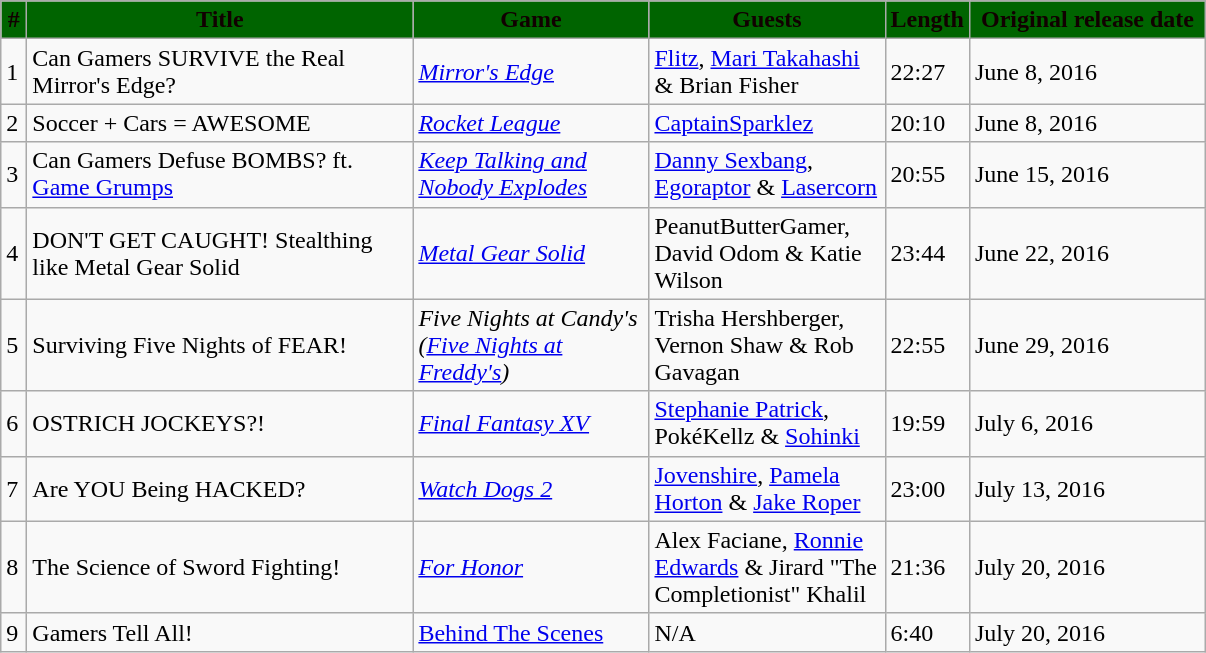<table class="wikitable plainrowheaders">
<tr>
<th style="background-color: #006400; color:#100; width: 10px;">#</th>
<th style="background-color: #006400; color:#100; width: 250px;">Title</th>
<th style="background-color: #006400; color:#100; width: 150px;">Game</th>
<th style="background-color: #006400; color:#100; width: 150px;">Guests</th>
<th style="background-color: #006400; color:#100; width: 10px;">Length</th>
<th style="background-color: #006400; color:#100; width: 150px;">Original release date</th>
</tr>
<tr>
<td>1</td>
<td>Can Gamers SURVIVE the Real Mirror's Edge?</td>
<td><em><a href='#'>Mirror's Edge</a></em></td>
<td><a href='#'>Flitz</a>, <a href='#'>Mari Takahashi</a> & Brian Fisher</td>
<td>22:27</td>
<td>June 8, 2016</td>
</tr>
<tr>
<td>2</td>
<td>Soccer + Cars = AWESOME</td>
<td><em><a href='#'>Rocket League</a></em></td>
<td><a href='#'>CaptainSparklez</a></td>
<td>20:10</td>
<td>June 8, 2016</td>
</tr>
<tr>
<td>3</td>
<td>Can Gamers Defuse BOMBS? ft. <a href='#'>Game Grumps</a></td>
<td><em><a href='#'>Keep Talking and Nobody Explodes</a></em></td>
<td><a href='#'>Danny Sexbang</a>, <a href='#'>Egoraptor</a> & <a href='#'>Lasercorn</a></td>
<td>20:55</td>
<td>June 15, 2016</td>
</tr>
<tr>
<td>4</td>
<td>DON'T GET CAUGHT! Stealthing like Metal Gear Solid</td>
<td><em><a href='#'>Metal Gear Solid</a></em></td>
<td>PeanutButterGamer, David Odom & Katie Wilson</td>
<td>23:44</td>
<td>June 22, 2016</td>
</tr>
<tr>
<td>5</td>
<td>Surviving Five Nights of FEAR!</td>
<td><em>Five Nights at Candy's (<a href='#'>Five Nights at Freddy's</a>)</em></td>
<td>Trisha Hershberger, Vernon Shaw & Rob Gavagan</td>
<td>22:55</td>
<td>June 29, 2016</td>
</tr>
<tr>
<td>6</td>
<td>OSTRICH JOCKEYS?!</td>
<td><em><a href='#'>Final Fantasy XV</a></em></td>
<td><a href='#'>Stephanie Patrick</a>, PokéKellz & <a href='#'>Sohinki</a></td>
<td>19:59</td>
<td>July 6, 2016</td>
</tr>
<tr>
<td>7</td>
<td>Are YOU Being HACKED?</td>
<td><em><a href='#'>Watch Dogs 2</a></em></td>
<td><a href='#'>Jovenshire</a>, <a href='#'>Pamela Horton</a> & <a href='#'>Jake Roper</a></td>
<td>23:00</td>
<td>July 13, 2016</td>
</tr>
<tr>
<td>8</td>
<td>The Science of Sword Fighting!</td>
<td><em><a href='#'>For Honor</a></em></td>
<td>Alex Faciane, <a href='#'>Ronnie Edwards</a> & Jirard "The Completionist" Khalil</td>
<td>21:36</td>
<td>July 20, 2016</td>
</tr>
<tr>
<td>9</td>
<td>Gamers Tell All!</td>
<td><a href='#'>Behind The Scenes</a></td>
<td>N/A</td>
<td>6:40</td>
<td>July 20, 2016</td>
</tr>
</table>
